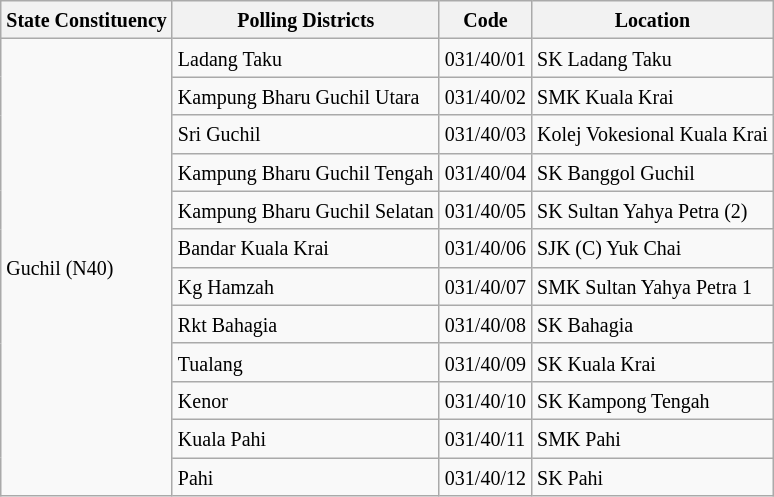<table class="wikitable sortable mw-collapsible">
<tr>
<th><small>State Constituency</small></th>
<th><small>Polling Districts</small></th>
<th><small>Code</small></th>
<th><small>Location</small></th>
</tr>
<tr>
<td rowspan="12"><small>Guchil (N40)</small></td>
<td><small>Ladang Taku</small></td>
<td><small>031/40/01</small></td>
<td><small>SK Ladang Taku</small></td>
</tr>
<tr>
<td><small>Kampung Bharu Guchil Utara</small></td>
<td><small>031/40/02</small></td>
<td><small>SMK Kuala Krai</small></td>
</tr>
<tr>
<td><small>Sri Guchil</small></td>
<td><small>031/40/03</small></td>
<td><small>Kolej Vokesional Kuala Krai</small></td>
</tr>
<tr>
<td><small>Kampung Bharu Guchil Tengah</small></td>
<td><small>031/40/04</small></td>
<td><small>SK Banggol Guchil</small></td>
</tr>
<tr>
<td><small>Kampung Bharu Guchil Selatan</small></td>
<td><small>031/40/05</small></td>
<td><small>SK Sultan Yahya Petra (2)</small></td>
</tr>
<tr>
<td><small>Bandar Kuala Krai</small></td>
<td><small>031/40/06</small></td>
<td><small>SJK (C) Yuk Chai</small></td>
</tr>
<tr>
<td><small>Kg Hamzah</small></td>
<td><small>031/40/07</small></td>
<td><small>SMK Sultan Yahya Petra 1</small></td>
</tr>
<tr>
<td><small>Rkt Bahagia</small></td>
<td><small>031/40/08</small></td>
<td><small>SK Bahagia</small></td>
</tr>
<tr>
<td><small>Tualang</small></td>
<td><small>031/40/09</small></td>
<td><small>SK Kuala Krai</small></td>
</tr>
<tr>
<td><small>Kenor</small></td>
<td><small>031/40/10</small></td>
<td><small>SK Kampong Tengah</small></td>
</tr>
<tr>
<td><small>Kuala Pahi</small></td>
<td><small>031/40/11</small></td>
<td><small>SMK Pahi</small></td>
</tr>
<tr>
<td><small>Pahi</small></td>
<td><small>031/40/12</small></td>
<td><small>SK Pahi</small></td>
</tr>
</table>
